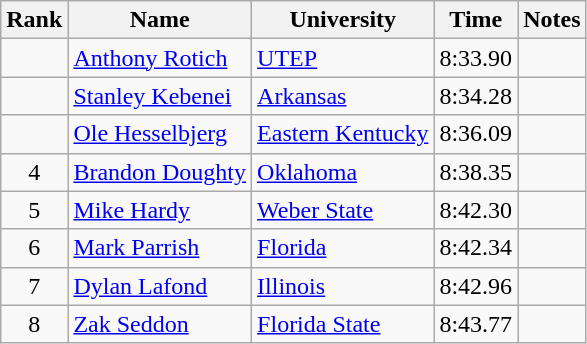<table class="wikitable sortable" style="text-align:center">
<tr>
<th>Rank</th>
<th>Name</th>
<th>University</th>
<th>Time</th>
<th>Notes</th>
</tr>
<tr>
<td></td>
<td align=left><a href='#'>Anthony Rotich</a> </td>
<td align=left><a href='#'>UTEP</a></td>
<td>8:33.90</td>
<td></td>
</tr>
<tr>
<td></td>
<td align=left><a href='#'>Stanley Kebenei</a></td>
<td align=left><a href='#'>Arkansas</a></td>
<td>8:34.28</td>
<td></td>
</tr>
<tr>
<td></td>
<td align=left><a href='#'>Ole Hesselbjerg</a></td>
<td align=left><a href='#'>Eastern Kentucky</a></td>
<td>8:36.09</td>
<td></td>
</tr>
<tr>
<td>4</td>
<td align=left><a href='#'>Brandon Doughty</a></td>
<td align="left"><a href='#'>Oklahoma</a></td>
<td>8:38.35</td>
<td></td>
</tr>
<tr>
<td>5</td>
<td align=left><a href='#'>Mike Hardy</a></td>
<td align="left"><a href='#'>Weber State</a></td>
<td>8:42.30</td>
<td></td>
</tr>
<tr>
<td>6</td>
<td align=left><a href='#'>Mark Parrish</a></td>
<td align="left"><a href='#'>Florida</a></td>
<td>8:42.34</td>
<td></td>
</tr>
<tr>
<td>7</td>
<td align=left><a href='#'>Dylan Lafond</a></td>
<td align="left"><a href='#'>Illinois</a></td>
<td>8:42.96</td>
<td></td>
</tr>
<tr>
<td>8</td>
<td align=left><a href='#'>Zak Seddon</a></td>
<td align=left><a href='#'>Florida State</a></td>
<td>8:43.77</td>
<td></td>
</tr>
</table>
